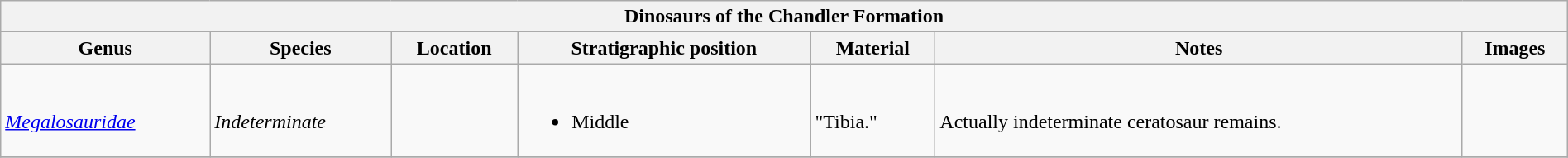<table class="wikitable" align="center" width="100%">
<tr>
<th colspan="7" align="center"><strong>Dinosaurs of the Chandler Formation </strong></th>
</tr>
<tr>
<th>Genus</th>
<th>Species</th>
<th>Location</th>
<th>Stratigraphic position</th>
<th>Material</th>
<th>Notes</th>
<th>Images</th>
</tr>
<tr>
<td><br><em><a href='#'>Megalosauridae</a></em></td>
<td><br><em>Indeterminate</em></td>
<td></td>
<td><br><ul><li>Middle</li></ul></td>
<td><br>"Tibia."</td>
<td><br>Actually indeterminate ceratosaur remains.</td>
<td></td>
</tr>
<tr>
</tr>
</table>
